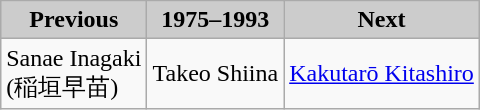<table class="wikitable" style="margin:1em auto;">
<tr>
<th style="background-color: #ccc;">Previous</th>
<th style="background-color: #ccc;">1975–1993</th>
<th style="background-color: #ccc;">Next</th>
</tr>
<tr>
<td>Sanae Inagaki<br>(稲垣早苗)</td>
<td>Takeo Shiina</td>
<td><a href='#'>Kakutarō Kitashiro</a></td>
</tr>
</table>
